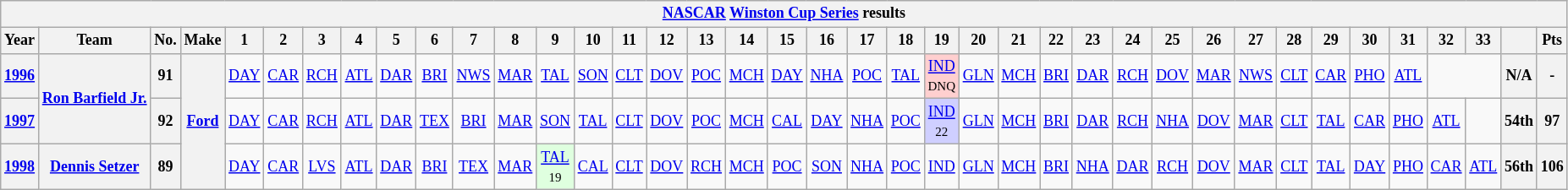<table class="wikitable" style="text-align:center; font-size:75%">
<tr>
<th colspan=45><a href='#'>NASCAR</a> <a href='#'>Winston Cup Series</a> results</th>
</tr>
<tr>
<th>Year</th>
<th>Team</th>
<th>No.</th>
<th>Make</th>
<th>1</th>
<th>2</th>
<th>3</th>
<th>4</th>
<th>5</th>
<th>6</th>
<th>7</th>
<th>8</th>
<th>9</th>
<th>10</th>
<th>11</th>
<th>12</th>
<th>13</th>
<th>14</th>
<th>15</th>
<th>16</th>
<th>17</th>
<th>18</th>
<th>19</th>
<th>20</th>
<th>21</th>
<th>22</th>
<th>23</th>
<th>24</th>
<th>25</th>
<th>26</th>
<th>27</th>
<th>28</th>
<th>29</th>
<th>30</th>
<th>31</th>
<th>32</th>
<th>33</th>
<th></th>
<th>Pts</th>
</tr>
<tr>
<th><a href='#'>1996</a></th>
<th rowspan=2><a href='#'>Ron Barfield Jr.</a></th>
<th>91</th>
<th rowspan=3><a href='#'>Ford</a></th>
<td><a href='#'>DAY</a></td>
<td><a href='#'>CAR</a></td>
<td><a href='#'>RCH</a></td>
<td><a href='#'>ATL</a></td>
<td><a href='#'>DAR</a></td>
<td><a href='#'>BRI</a></td>
<td><a href='#'>NWS</a></td>
<td><a href='#'>MAR</a></td>
<td><a href='#'>TAL</a></td>
<td><a href='#'>SON</a></td>
<td><a href='#'>CLT</a></td>
<td><a href='#'>DOV</a></td>
<td><a href='#'>POC</a></td>
<td><a href='#'>MCH</a></td>
<td><a href='#'>DAY</a></td>
<td><a href='#'>NHA</a></td>
<td><a href='#'>POC</a></td>
<td><a href='#'>TAL</a></td>
<td style="background:#FFCFCF;"><a href='#'>IND</a><br><small>DNQ</small></td>
<td><a href='#'>GLN</a></td>
<td><a href='#'>MCH</a></td>
<td><a href='#'>BRI</a></td>
<td><a href='#'>DAR</a></td>
<td><a href='#'>RCH</a></td>
<td><a href='#'>DOV</a></td>
<td><a href='#'>MAR</a></td>
<td><a href='#'>NWS</a></td>
<td><a href='#'>CLT</a></td>
<td><a href='#'>CAR</a></td>
<td><a href='#'>PHO</a></td>
<td><a href='#'>ATL</a></td>
<td colspan=2></td>
<th>N/A</th>
<th>-</th>
</tr>
<tr>
<th><a href='#'>1997</a></th>
<th>92</th>
<td><a href='#'>DAY</a></td>
<td><a href='#'>CAR</a></td>
<td><a href='#'>RCH</a></td>
<td><a href='#'>ATL</a></td>
<td><a href='#'>DAR</a></td>
<td><a href='#'>TEX</a></td>
<td><a href='#'>BRI</a></td>
<td><a href='#'>MAR</a></td>
<td><a href='#'>SON</a></td>
<td><a href='#'>TAL</a></td>
<td><a href='#'>CLT</a></td>
<td><a href='#'>DOV</a></td>
<td><a href='#'>POC</a></td>
<td><a href='#'>MCH</a></td>
<td><a href='#'>CAL</a></td>
<td><a href='#'>DAY</a></td>
<td><a href='#'>NHA</a></td>
<td><a href='#'>POC</a></td>
<td style="background:#CFCFFF;"><a href='#'>IND</a><br><small>22</small></td>
<td><a href='#'>GLN</a></td>
<td><a href='#'>MCH</a></td>
<td><a href='#'>BRI</a></td>
<td><a href='#'>DAR</a></td>
<td><a href='#'>RCH</a></td>
<td><a href='#'>NHA</a></td>
<td><a href='#'>DOV</a></td>
<td><a href='#'>MAR</a></td>
<td><a href='#'>CLT</a></td>
<td><a href='#'>TAL</a></td>
<td><a href='#'>CAR</a></td>
<td><a href='#'>PHO</a></td>
<td><a href='#'>ATL</a></td>
<td colspan=1></td>
<th>54th</th>
<th>97</th>
</tr>
<tr>
<th><a href='#'>1998</a></th>
<th><a href='#'>Dennis Setzer</a></th>
<th>89</th>
<td><a href='#'>DAY</a></td>
<td><a href='#'>CAR</a></td>
<td><a href='#'>LVS</a></td>
<td><a href='#'>ATL</a></td>
<td><a href='#'>DAR</a></td>
<td><a href='#'>BRI</a></td>
<td><a href='#'>TEX</a></td>
<td><a href='#'>MAR</a></td>
<td style="background:#DFFFDF;"><a href='#'>TAL</a><br><small>19</small></td>
<td><a href='#'>CAL</a></td>
<td><a href='#'>CLT</a></td>
<td><a href='#'>DOV</a></td>
<td><a href='#'>RCH</a></td>
<td><a href='#'>MCH</a></td>
<td><a href='#'>POC</a></td>
<td><a href='#'>SON</a></td>
<td><a href='#'>NHA</a></td>
<td><a href='#'>POC</a></td>
<td><a href='#'>IND</a></td>
<td><a href='#'>GLN</a></td>
<td><a href='#'>MCH</a></td>
<td><a href='#'>BRI</a></td>
<td><a href='#'>NHA</a></td>
<td><a href='#'>DAR</a></td>
<td><a href='#'>RCH</a></td>
<td><a href='#'>DOV</a></td>
<td><a href='#'>MAR</a></td>
<td><a href='#'>CLT</a></td>
<td><a href='#'>TAL</a></td>
<td><a href='#'>DAY</a></td>
<td><a href='#'>PHO</a></td>
<td><a href='#'>CAR</a></td>
<td><a href='#'>ATL</a></td>
<th>56th</th>
<th>106</th>
</tr>
</table>
